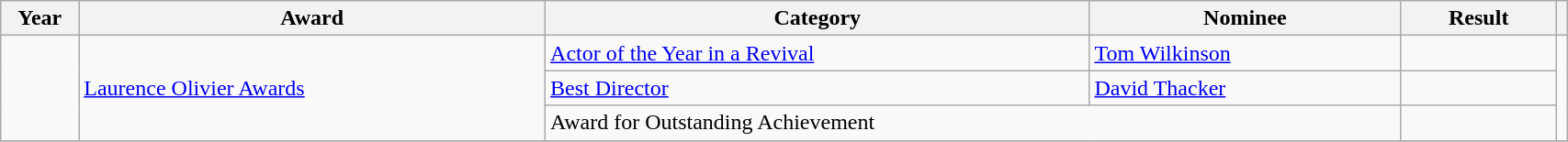<table class="wikitable" width="90%">
<tr>
<th width="5%">Year</th>
<th width="30%">Award</th>
<th width="35%">Category</th>
<th width="20%">Nominee</th>
<th width="10%">Result</th>
<th class=unsortable></th>
</tr>
<tr>
<td rowspan=3></td>
<td rowspan=3><a href='#'>Laurence Olivier Awards</a></td>
<td><a href='#'>Actor of the Year in a Revival</a></td>
<td><a href='#'>Tom Wilkinson</a></td>
<td></td>
<td rowspan=3></td>
</tr>
<tr>
<td><a href='#'>Best Director</a></td>
<td><a href='#'>David Thacker</a></td>
<td></td>
</tr>
<tr>
<td colspan=2>Award for Outstanding Achievement</td>
<td></td>
</tr>
<tr>
</tr>
</table>
